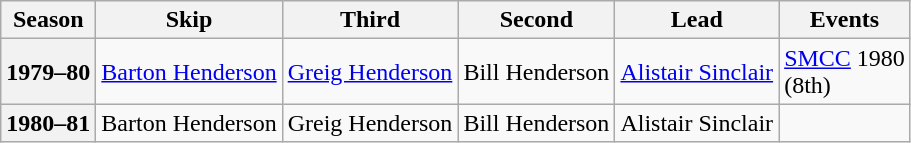<table class="wikitable">
<tr>
<th scope="col">Season</th>
<th scope="col">Skip</th>
<th scope="col">Third</th>
<th scope="col">Second</th>
<th scope="col">Lead</th>
<th scope="col">Events</th>
</tr>
<tr>
<th scope="row">1979–80</th>
<td><a href='#'>Barton Henderson</a></td>
<td><a href='#'>Greig Henderson</a></td>
<td>Bill Henderson</td>
<td><a href='#'>Alistair Sinclair</a></td>
<td><a href='#'>SMCC</a> 1980 <br> (8th)</td>
</tr>
<tr>
<th scope="row">1980–81</th>
<td>Barton Henderson</td>
<td>Greig Henderson</td>
<td>Bill Henderson</td>
<td>Alistair Sinclair</td>
<td> </td>
</tr>
</table>
